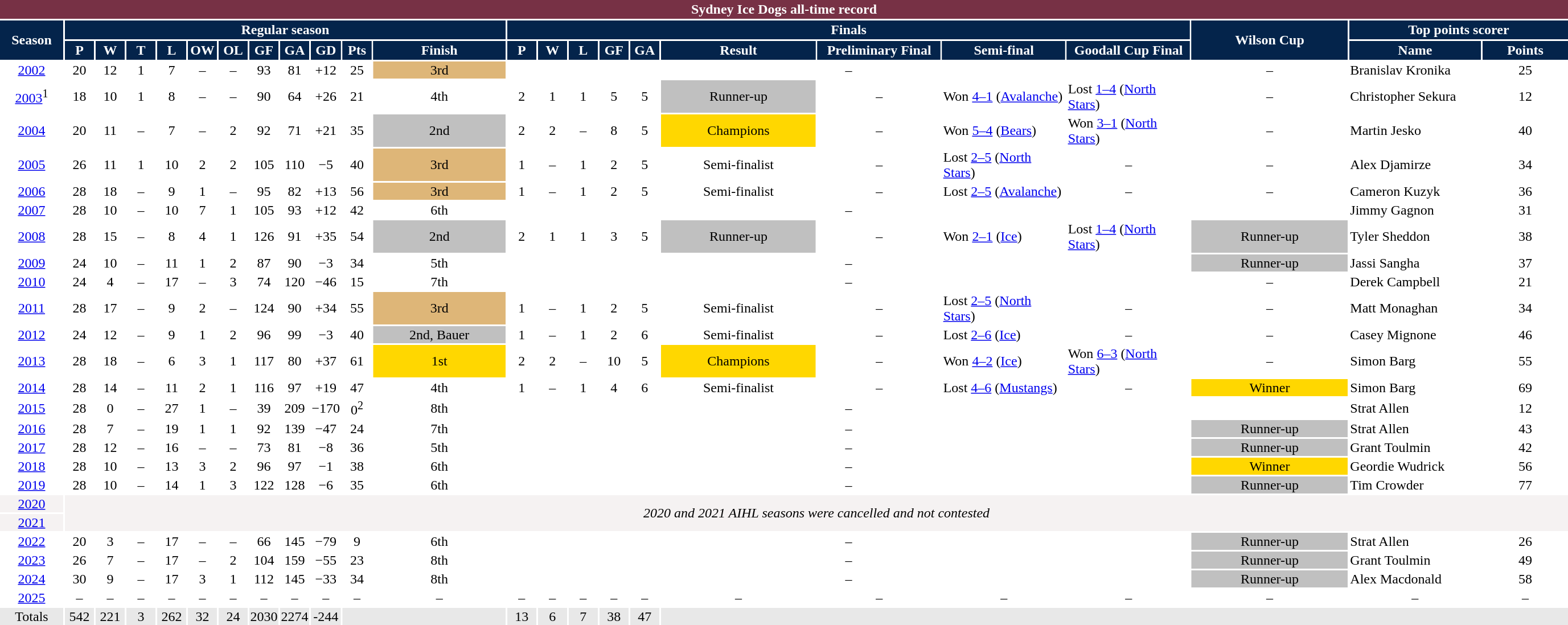<table class="toccolours" style="width:115em;text-align: center">
<tr>
<th colspan="24" style="background:#773145;color:white;border:#773145 1px solid">Sydney Ice Dogs all-time record</th>
</tr>
<tr>
<th rowspan="2" style="background:#04244b;color:white;border:#04244b 1px solid; width: 70px">Season</th>
<th colspan="11" style="background:#04244b;color:white;border:#04244b 1px solid">Regular season</th>
<th colspan="9" style="background:#04244b;color:white;border:#04244b 1px solid">Finals</th>
<th rowspan="2" style="background:#04244b;color:white;border:#04244b 1px solid">Wilson Cup</th>
<th colspan="2" style="background:#04244b;color:white;border:#04244b 1px solid">Top points scorer</th>
</tr>
<tr>
<th style="background:#04244b;color:white;border:#04244b 1px solid; width: 30px">P</th>
<th style="background:#04244b;color:white;border:#04244b 1px solid; width: 30px">W</th>
<th style="background:#04244b;color:white;border:#04244b 1px solid; width: 30px">T</th>
<th style="background:#04244b;color:white;border:#04244b 1px solid; width: 30px">L</th>
<th style="background:#04244b;color:white;border:#04244b 1px solid; width: 30px">OW</th>
<th style="background:#04244b;color:white;border:#04244b 1px solid; width: 30px">OL</th>
<th style="background:#04244b;color:white;border:#04244b 1px solid; width: 30px">GF</th>
<th style="background:#04244b;color:white;border:#04244b 1px solid; width: 30px">GA</th>
<th style="background:#04244b;color:white;border:#04244b 1px solid; width: 30px">GD</th>
<th style="background:#04244b;color:white;border:#04244b 1px solid; width: 30px">Pts</th>
<th style="background:#04244b;color:white;border:#04244b 1px solid">Finish</th>
<th style="background:#04244b;color:white;border:#04244b 1px solid; width: 30px">P</th>
<th style="background:#04244b;color:white;border:#04244b 1px solid; width: 30px">W</th>
<th style="background:#04244b;color:white;border:#04244b 1px solid; width: 30px">L</th>
<th style="background:#04244b;color:white;border:#04244b 1px solid; width: 30px">GF</th>
<th style="background:#04244b;color:white;border:#04244b 1px solid; width: 30px">GA</th>
<th style="background:#04244b;color:white;border:#04244b 1px solid">Result</th>
<th style="background:#04244b;color:white;border:#04244b 1px solid; width: 140px">Preliminary Final</th>
<th style="background:#04244b;color:white;border:#04244b 1px solid; width: 140px">Semi-final</th>
<th style="background:#04244b;color:white;border:#04244b 1px solid; width: 140px">Goodall Cup Final</th>
<th style="background:#04244b;color:white;border:#04244b 1px solid; width: 150px">Name</th>
<th style="background:#04244b;color:white;border:#04244b 1px solid">Points</th>
</tr>
<tr>
<td><a href='#'>2002</a></td>
<td>20</td>
<td>12</td>
<td>1</td>
<td>7</td>
<td>–</td>
<td>–</td>
<td>93</td>
<td>81</td>
<td>+12</td>
<td>25</td>
<td bgcolor="#deb678">3rd</td>
<td colspan="9">–</td>
<td>–</td>
<td align="left"> Branislav Kronika</td>
<td>25</td>
</tr>
<tr>
<td><a href='#'>2003</a><sup>1</sup></td>
<td>18</td>
<td>10</td>
<td>1</td>
<td>8</td>
<td>–</td>
<td>–</td>
<td>90</td>
<td>64</td>
<td>+26</td>
<td>21</td>
<td>4th</td>
<td>2</td>
<td>1</td>
<td>1</td>
<td>5</td>
<td>5</td>
<td bgcolor="silver">Runner-up</td>
<td>–</td>
<td align="left">Won <a href='#'>4–1</a> (<a href='#'>Avalanche</a>)</td>
<td align="left">Lost <a href='#'>1–4</a> (<a href='#'>North Stars</a>)</td>
<td>–</td>
<td align="left"> Christopher Sekura</td>
<td>12</td>
</tr>
<tr>
<td><a href='#'>2004</a></td>
<td>20</td>
<td>11</td>
<td>–</td>
<td>7</td>
<td>–</td>
<td>2</td>
<td>92</td>
<td>71</td>
<td>+21</td>
<td>35</td>
<td bgcolor="silver">2nd</td>
<td>2</td>
<td>2</td>
<td>–</td>
<td>8</td>
<td>5</td>
<td bgcolor="gold">Champions</td>
<td>–</td>
<td align="left">Won <a href='#'>5–4</a> (<a href='#'>Bears</a>)</td>
<td align="left">Won <a href='#'>3–1</a> (<a href='#'>North Stars</a>)</td>
<td>–</td>
<td align="left"> Martin Jesko</td>
<td>40</td>
</tr>
<tr>
<td><a href='#'>2005</a></td>
<td>26</td>
<td>11</td>
<td>1</td>
<td>10</td>
<td>2</td>
<td>2</td>
<td>105</td>
<td>110</td>
<td>−5</td>
<td>40</td>
<td bgcolor="#deb678">3rd</td>
<td>1</td>
<td>–</td>
<td>1</td>
<td>2</td>
<td>5</td>
<td>Semi-finalist</td>
<td>–</td>
<td align="left">Lost <a href='#'>2–5</a> (<a href='#'>North Stars</a>)</td>
<td>–</td>
<td>–</td>
<td align="left"> Alex Djamirze</td>
<td>34</td>
</tr>
<tr>
<td><a href='#'>2006</a></td>
<td>28</td>
<td>18</td>
<td>–</td>
<td>9</td>
<td>1</td>
<td>–</td>
<td>95</td>
<td>82</td>
<td>+13</td>
<td>56</td>
<td bgcolor="#deb678">3rd</td>
<td>1</td>
<td>–</td>
<td>1</td>
<td>2</td>
<td>5</td>
<td>Semi-finalist</td>
<td>–</td>
<td align="left">Lost <a href='#'>2–5</a> (<a href='#'>Avalanche</a>)</td>
<td>–</td>
<td>–</td>
<td align="left"> Cameron Kuzyk</td>
<td>36</td>
</tr>
<tr>
<td><a href='#'>2007</a></td>
<td>28</td>
<td>10</td>
<td>–</td>
<td>10</td>
<td>7</td>
<td>1</td>
<td>105</td>
<td>93</td>
<td>+12</td>
<td>42</td>
<td>6th</td>
<td colspan="9">–</td>
<td></td>
<td align="left"> Jimmy Gagnon</td>
<td>31</td>
</tr>
<tr>
<td><a href='#'>2008</a></td>
<td>28</td>
<td>15</td>
<td>–</td>
<td>8</td>
<td>4</td>
<td>1</td>
<td>126</td>
<td>91</td>
<td>+35</td>
<td>54</td>
<td bgcolor="silver">2nd</td>
<td>2</td>
<td>1</td>
<td>1</td>
<td>3</td>
<td>5</td>
<td bgcolor="silver">Runner-up</td>
<td>–</td>
<td align="left">Won <a href='#'>2–1</a> (<a href='#'>Ice</a>)</td>
<td align="left">Lost <a href='#'>1–4</a> (<a href='#'>North Stars</a>)</td>
<td bgcolor="silver">Runner-up</td>
<td align="left"> Tyler Sheddon</td>
<td>38</td>
</tr>
<tr>
<td><a href='#'>2009</a></td>
<td>24</td>
<td>10</td>
<td>–</td>
<td>11</td>
<td>1</td>
<td>2</td>
<td>87</td>
<td>90</td>
<td>−3</td>
<td>34</td>
<td>5th</td>
<td colspan="9">–</td>
<td bgcolor="silver">Runner-up</td>
<td align="left"> Jassi Sangha</td>
<td>37</td>
</tr>
<tr>
<td><a href='#'>2010</a></td>
<td>24</td>
<td>4</td>
<td>–</td>
<td>17</td>
<td>–</td>
<td>3</td>
<td>74</td>
<td>120</td>
<td>−46</td>
<td>15</td>
<td>7th</td>
<td colspan="9">–</td>
<td>–</td>
<td align="left"> Derek Campbell</td>
<td>21</td>
</tr>
<tr>
<td><a href='#'>2011</a></td>
<td>28</td>
<td>17</td>
<td>–</td>
<td>9</td>
<td>2</td>
<td>–</td>
<td>124</td>
<td>90</td>
<td>+34</td>
<td>55</td>
<td bgcolor="#deb678">3rd</td>
<td>1</td>
<td>–</td>
<td>1</td>
<td>2</td>
<td>5</td>
<td>Semi-finalist</td>
<td>–</td>
<td align="left">Lost <a href='#'>2–5</a> (<a href='#'>North Stars</a>)</td>
<td>–</td>
<td>–</td>
<td align="left"> Matt Monaghan</td>
<td>34</td>
</tr>
<tr>
<td><a href='#'>2012</a></td>
<td>24</td>
<td>12</td>
<td>–</td>
<td>9</td>
<td>1</td>
<td>2</td>
<td>96</td>
<td>99</td>
<td>−3</td>
<td>40</td>
<td bgcolor="silver">2nd, Bauer</td>
<td>1</td>
<td>–</td>
<td>1</td>
<td>2</td>
<td>6</td>
<td>Semi-finalist</td>
<td>–</td>
<td align="left">Lost <a href='#'>2–6</a> (<a href='#'>Ice</a>)</td>
<td>–</td>
<td>–</td>
<td align="left"> Casey Mignone</td>
<td>46</td>
</tr>
<tr>
<td><a href='#'>2013</a></td>
<td>28</td>
<td>18</td>
<td>–</td>
<td>6</td>
<td>3</td>
<td>1</td>
<td>117</td>
<td>80</td>
<td>+37</td>
<td>61</td>
<td bgcolor="gold">1st</td>
<td>2</td>
<td>2</td>
<td>–</td>
<td>10</td>
<td>5</td>
<td bgcolor="gold">Champions</td>
<td>–</td>
<td align="left">Won <a href='#'>4–2</a> (<a href='#'>Ice</a>)</td>
<td align="left">Won <a href='#'>6–3</a> (<a href='#'>North Stars</a>)</td>
<td>–</td>
<td align="left"> Simon Barg</td>
<td>55</td>
</tr>
<tr>
<td><a href='#'>2014</a></td>
<td>28</td>
<td>14</td>
<td>–</td>
<td>11</td>
<td>2</td>
<td>1</td>
<td>116</td>
<td>97</td>
<td>+19</td>
<td>47</td>
<td>4th</td>
<td>1</td>
<td>–</td>
<td>1</td>
<td>4</td>
<td>6</td>
<td>Semi-finalist</td>
<td>–</td>
<td align="left">Lost <a href='#'>4–6</a> (<a href='#'>Mustangs</a>)</td>
<td>–</td>
<td bgcolor="gold">Winner</td>
<td align="left"> Simon Barg</td>
<td>69</td>
</tr>
<tr>
<td><a href='#'>2015</a></td>
<td>28</td>
<td>0</td>
<td>–</td>
<td>27</td>
<td>1</td>
<td>–</td>
<td>39</td>
<td>209</td>
<td>−170</td>
<td>0<sup>2</sup></td>
<td>8th</td>
<td colspan="9">–</td>
<td></td>
<td align="left"> Strat Allen</td>
<td>12</td>
</tr>
<tr>
<td><a href='#'>2016</a></td>
<td>28</td>
<td>7</td>
<td>–</td>
<td>19</td>
<td>1</td>
<td>1</td>
<td>92</td>
<td>139</td>
<td>−47</td>
<td>24</td>
<td>7th</td>
<td colspan="9">–</td>
<td bgcolor="silver">Runner-up</td>
<td align="left"> Strat Allen</td>
<td>43</td>
</tr>
<tr>
<td><a href='#'>2017</a></td>
<td>28</td>
<td>12</td>
<td>–</td>
<td>16</td>
<td>–</td>
<td>–</td>
<td>73</td>
<td>81</td>
<td>−8</td>
<td>36</td>
<td>5th</td>
<td colspan="9">–</td>
<td bgcolor="silver">Runner-up</td>
<td align="left"> Grant Toulmin</td>
<td>42</td>
</tr>
<tr>
<td><a href='#'>2018</a></td>
<td>28</td>
<td>10</td>
<td>–</td>
<td>13</td>
<td>3</td>
<td>2</td>
<td>96</td>
<td>97</td>
<td>−1</td>
<td>38</td>
<td>6th</td>
<td colspan="9">–</td>
<td bgcolor="gold">Winner</td>
<td align="left"> Geordie Wudrick</td>
<td>56</td>
</tr>
<tr>
<td><a href='#'>2019</a></td>
<td>28</td>
<td>10</td>
<td>–</td>
<td>14</td>
<td>1</td>
<td>3</td>
<td>122</td>
<td>128</td>
<td>−6</td>
<td>35</td>
<td>6th</td>
<td colspan="9">–</td>
<td bgcolor="silver">Runner-up</td>
<td align="left"> Tim Crowder</td>
<td>77</td>
</tr>
<tr>
<td bgcolor="#f5f2f2"><a href='#'>2020</a></td>
<td rowspan="2" colspan=23 bgcolor="#f5f2f2"><em>2020 and 2021 AIHL seasons were cancelled and not contested</em></td>
</tr>
<tr>
<td bgcolor="#f5f2f2"><a href='#'>2021</a></td>
</tr>
<tr>
<td><a href='#'>2022</a></td>
<td>20</td>
<td>3</td>
<td>–</td>
<td>17</td>
<td>–</td>
<td>–</td>
<td>66</td>
<td>145</td>
<td>−79</td>
<td>9</td>
<td>6th</td>
<td colspan="9">–</td>
<td bgcolor="silver">Runner-up</td>
<td align="left"> Strat Allen</td>
<td>26</td>
</tr>
<tr>
<td><a href='#'>2023</a></td>
<td>26</td>
<td>7</td>
<td>–</td>
<td>17</td>
<td>–</td>
<td>2</td>
<td>104</td>
<td>159</td>
<td>−55</td>
<td>23</td>
<td>8th</td>
<td colspan="9">–</td>
<td bgcolor="silver">Runner-up</td>
<td align="left"> Grant Toulmin</td>
<td>49</td>
</tr>
<tr>
<td><a href='#'>2024</a></td>
<td>30</td>
<td>9</td>
<td>–</td>
<td>17</td>
<td>3</td>
<td>1</td>
<td>112</td>
<td>145</td>
<td>−33</td>
<td>34</td>
<td>8th</td>
<td colspan="9">–</td>
<td bgcolor="silver">Runner-up</td>
<td align="left"> Alex Macdonald</td>
<td>58</td>
</tr>
<tr>
<td><a href='#'>2025</a></td>
<td>–</td>
<td>–</td>
<td>–</td>
<td>–</td>
<td>–</td>
<td>–</td>
<td>–</td>
<td>–</td>
<td>–</td>
<td>–</td>
<td>–</td>
<td>–</td>
<td>–</td>
<td>–</td>
<td>–</td>
<td>–</td>
<td>–</td>
<td>–</td>
<td>–</td>
<td>–</td>
<td>–</td>
<td>–</td>
<td>–</td>
</tr>
<tr>
<td bgcolor="#e8e8e8">Totals</td>
<td bgcolor="#e8e8e8">542</td>
<td bgcolor="#e8e8e8">221</td>
<td bgcolor="#e8e8e8">3</td>
<td bgcolor="#e8e8e8">262</td>
<td bgcolor="#e8e8e8">32</td>
<td bgcolor="#e8e8e8">24</td>
<td bgcolor="#e8e8e8">2030</td>
<td bgcolor="#e8e8e8">2274</td>
<td bgcolor="#e8e8e8">-244</td>
<td colspan=2 bgcolor="#e8e8e8"></td>
<td bgcolor="#e8e8e8">13</td>
<td bgcolor="#e8e8e8">6</td>
<td bgcolor="#e8e8e8">7</td>
<td bgcolor="#e8e8e8">38</td>
<td bgcolor="#e8e8e8">47</td>
<td colspan=7 bgcolor="#e8e8e8"></td>
</tr>
<tr>
</tr>
</table>
